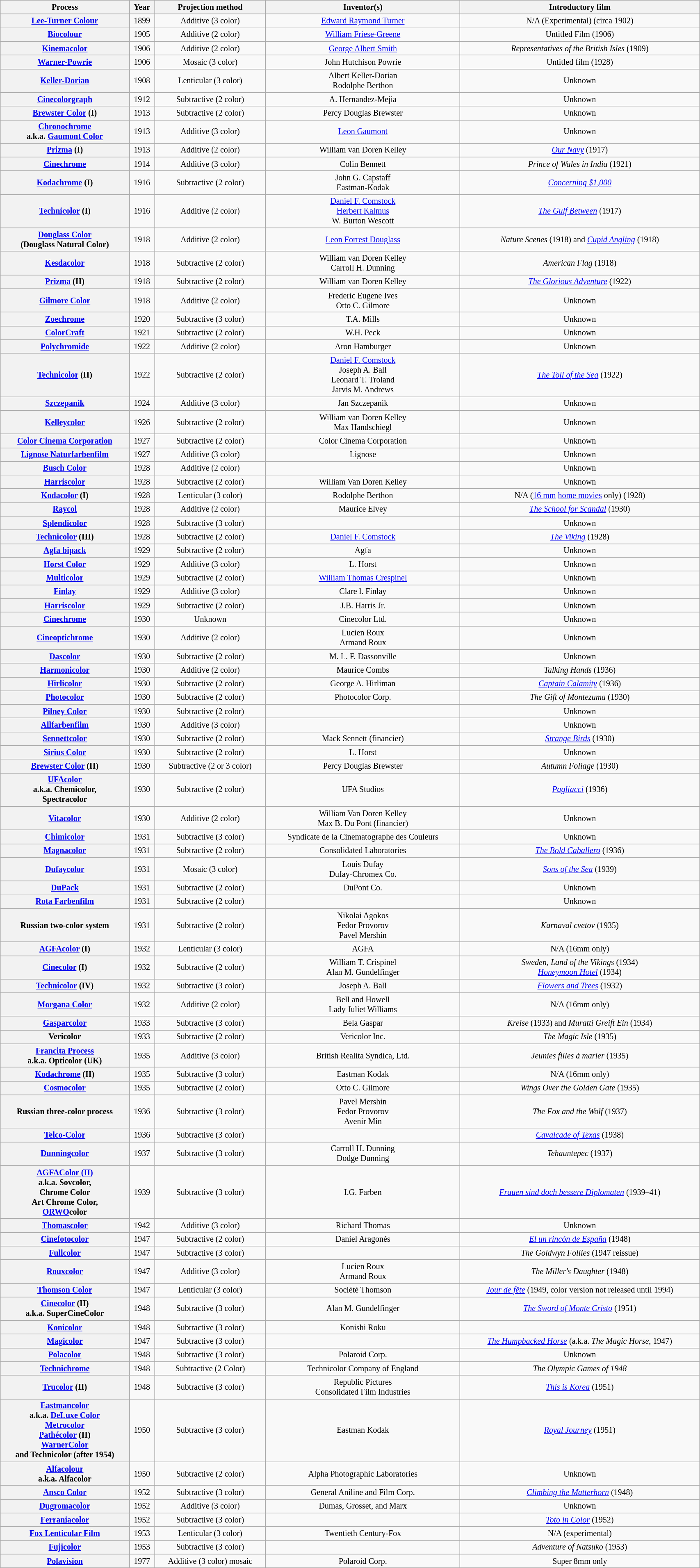<table class="wikitable sortable" style="font-size: smaller; width: 90%; text-align: center;">
<tr>
<th>Process</th>
<th>Year</th>
<th>Projection method</th>
<th>Inventor(s)</th>
<th>Introductory film</th>
</tr>
<tr>
<th><a href='#'>Lee-Turner Colour</a></th>
<td>1899</td>
<td>Additive (3 color)</td>
<td><a href='#'>Edward Raymond Turner</a></td>
<td>N/A (Experimental) (circa 1902)</td>
</tr>
<tr>
<th><a href='#'>Biocolour</a></th>
<td>1905</td>
<td>Additive (2 color)</td>
<td><a href='#'>William Friese-Greene</a></td>
<td>Untitled Film (1906)</td>
</tr>
<tr>
<th><a href='#'>Kinemacolor</a></th>
<td>1906</td>
<td>Additive (2 color)</td>
<td><a href='#'>George Albert Smith</a></td>
<td><em>Representatives of the British Isles</em> (1909)</td>
</tr>
<tr>
<th><a href='#'>Warner-Powrie</a></th>
<td>1906</td>
<td>Mosaic (3 color)</td>
<td>John Hutchison Powrie</td>
<td>Untitled film (1928)</td>
</tr>
<tr>
<th><a href='#'>Keller-Dorian</a></th>
<td>1908</td>
<td>Lenticular (3 color)</td>
<td>Albert Keller-Dorian<br>Rodolphe Berthon</td>
<td>Unknown</td>
</tr>
<tr>
<th><a href='#'>Cinecolorgraph</a></th>
<td>1912</td>
<td>Subtractive (2 color)</td>
<td>A. Hernandez-Mejia</td>
<td>Unknown</td>
</tr>
<tr>
<th><a href='#'>Brewster Color</a> (I)</th>
<td>1913</td>
<td>Subtractive (2 color)</td>
<td>Percy Douglas Brewster</td>
<td>Unknown</td>
</tr>
<tr>
<th><a href='#'>Chronochrome</a><br>a.k.a. <a href='#'>Gaumont Color</a></th>
<td>1913</td>
<td>Additive (3 color)</td>
<td><a href='#'>Leon Gaumont</a></td>
<td>Unknown</td>
</tr>
<tr>
<th><a href='#'>Prizma</a> (I)</th>
<td>1913</td>
<td>Additive (2 color)</td>
<td>William van Doren Kelley</td>
<td><em><a href='#'>Our Navy</a></em> (1917)</td>
</tr>
<tr>
<th><a href='#'>Cinechrome</a></th>
<td>1914</td>
<td>Additive (3 color)</td>
<td>Colin Bennett</td>
<td><em>Prince of Wales in India</em> (1921)</td>
</tr>
<tr>
<th><a href='#'>Kodachrome</a> (I)</th>
<td>1916</td>
<td>Subtractive (2 color)</td>
<td>John G. Capstaff<br>Eastman-Kodak</td>
<td><em><a href='#'>Concerning $1,000</a></em></td>
</tr>
<tr>
<th><a href='#'>Technicolor</a> (I)</th>
<td>1916</td>
<td>Additive (2 color)</td>
<td><a href='#'>Daniel F. Comstock</a><br><a href='#'>Herbert Kalmus</a><br>W. Burton Wescott</td>
<td><em><a href='#'>The Gulf Between</a></em> (1917)</td>
</tr>
<tr>
<th><a href='#'>Douglass Color</a><br>(Douglass Natural Color)</th>
<td>1918</td>
<td>Additive (2 color)</td>
<td><a href='#'>Leon Forrest Douglass</a></td>
<td><em>Nature Scenes</em> (1918) and <em><a href='#'>Cupid Angling</a></em> (1918)</td>
</tr>
<tr>
<th><a href='#'>Kesdacolor</a></th>
<td>1918</td>
<td>Subtractive (2 color)</td>
<td>William van Doren Kelley<br>Carroll H. Dunning</td>
<td><em>American Flag</em> (1918)</td>
</tr>
<tr>
<th><a href='#'>Prizma</a> (II)</th>
<td>1918</td>
<td>Subtractive (2 color)</td>
<td>William van Doren Kelley</td>
<td><em><a href='#'>The Glorious Adventure</a></em> (1922)</td>
</tr>
<tr>
<th><a href='#'>Gilmore Color</a></th>
<td>1918</td>
<td>Additive (2 color)</td>
<td>Frederic Eugene Ives<br>Otto C. Gilmore</td>
<td>Unknown</td>
</tr>
<tr>
<th><a href='#'>Zoechrome</a></th>
<td>1920</td>
<td>Subtractive (3 color)</td>
<td>T.A. Mills</td>
<td>Unknown</td>
</tr>
<tr>
<th><a href='#'>ColorCraft</a></th>
<td>1921</td>
<td>Subtractive (2 color)</td>
<td>W.H. Peck</td>
<td>Unknown</td>
</tr>
<tr>
<th><a href='#'>Polychromide</a></th>
<td>1922</td>
<td>Additive (2 color)</td>
<td>Aron Hamburger</td>
<td>Unknown</td>
</tr>
<tr>
<th><a href='#'>Technicolor</a> (II)</th>
<td>1922</td>
<td>Subtractive (2 color)</td>
<td><a href='#'>Daniel F. Comstock</a><br>Joseph A. Ball<br>Leonard T. Troland<br>Jarvis M. Andrews</td>
<td><em><a href='#'>The Toll of the Sea</a></em> (1922)</td>
</tr>
<tr>
<th><a href='#'>Szczepanik</a></th>
<td>1924</td>
<td>Additive (3 color)</td>
<td>Jan Szczepanik</td>
<td>Unknown</td>
</tr>
<tr>
<th><a href='#'>Kelleycolor</a></th>
<td>1926</td>
<td>Subtractive (2 color)</td>
<td>William van Doren Kelley<br>Max Handschiegl</td>
<td>Unknown</td>
</tr>
<tr>
<th><a href='#'>Color Cinema Corporation</a></th>
<td>1927</td>
<td>Subtractive (2 color)</td>
<td>Color Cinema Corporation</td>
<td>Unknown</td>
</tr>
<tr>
<th><a href='#'>Lignose Naturfarbenfilm</a></th>
<td>1927</td>
<td>Additive (3 color)</td>
<td>Lignose</td>
<td>Unknown</td>
</tr>
<tr>
<th><a href='#'>Busch Color</a></th>
<td>1928</td>
<td>Additive (2 color)</td>
<td></td>
<td>Unknown</td>
</tr>
<tr>
<th><a href='#'>Harriscolor</a></th>
<td>1928</td>
<td>Subtractive (2 color)</td>
<td>William Van Doren Kelley</td>
<td>Unknown</td>
</tr>
<tr>
<th><a href='#'>Kodacolor</a> (I)</th>
<td>1928</td>
<td>Lenticular (3 color)</td>
<td>Rodolphe Berthon</td>
<td>N/A (<a href='#'>16 mm</a> <a href='#'>home movies</a> only) (1928)</td>
</tr>
<tr>
<th><a href='#'>Raycol</a></th>
<td>1928</td>
<td>Additive (2 color)</td>
<td>Maurice Elvey</td>
<td><em><a href='#'>The School for Scandal</a></em> (1930)</td>
</tr>
<tr>
<th><a href='#'>Splendicolor</a></th>
<td>1928</td>
<td>Subtractive (3 color)</td>
<td></td>
<td>Unknown</td>
</tr>
<tr>
<th><a href='#'>Technicolor</a> (III)</th>
<td>1928</td>
<td>Subtractive (2 color)</td>
<td><a href='#'>Daniel F. Comstock</a></td>
<td><em><a href='#'>The Viking</a></em> (1928)</td>
</tr>
<tr>
<th><a href='#'>Agfa bipack</a></th>
<td>1929</td>
<td>Subtractive (2 color)</td>
<td>Agfa</td>
<td>Unknown</td>
</tr>
<tr>
<th><a href='#'>Horst Color</a></th>
<td>1929</td>
<td>Additive (3 color)</td>
<td>L. Horst</td>
<td>Unknown</td>
</tr>
<tr>
<th><a href='#'>Multicolor</a></th>
<td>1929</td>
<td>Subtractive (2 color)</td>
<td><a href='#'>William Thomas Crespinel</a></td>
<td>Unknown</td>
</tr>
<tr>
<th><a href='#'>Finlay</a></th>
<td>1929</td>
<td>Additive (3 color)</td>
<td>Clare l. Finlay</td>
<td>Unknown</td>
</tr>
<tr>
<th><a href='#'>Harriscolor</a></th>
<td>1929</td>
<td>Subtractive (2 color)</td>
<td>J.B. Harris Jr.</td>
<td>Unknown</td>
</tr>
<tr>
<th><a href='#'>Cinechrome</a></th>
<td>1930</td>
<td>Unknown</td>
<td>Cinecolor Ltd.</td>
<td>Unknown</td>
</tr>
<tr>
<th><a href='#'>Cineoptichrome</a></th>
<td>1930</td>
<td>Additive (2 color)</td>
<td>Lucien Roux<br>Armand Roux</td>
<td>Unknown</td>
</tr>
<tr>
<th><a href='#'>Dascolor</a></th>
<td>1930</td>
<td>Subtractive (2 color)</td>
<td>M. L. F. Dassonville</td>
<td>Unknown</td>
</tr>
<tr>
<th><a href='#'>Harmonicolor</a></th>
<td>1930</td>
<td>Additive (2 color)</td>
<td>Maurice Combs</td>
<td><em>Talking Hands</em> (1936)</td>
</tr>
<tr>
<th><a href='#'>Hirlicolor</a></th>
<td>1930</td>
<td>Subtractive (2 color)</td>
<td>George A. Hirliman</td>
<td><em><a href='#'>Captain Calamity</a></em> (1936)</td>
</tr>
<tr>
<th><a href='#'>Photocolor</a></th>
<td>1930</td>
<td>Subtractive (2 color)</td>
<td>Photocolor Corp.</td>
<td><em>The Gift of Montezuma</em> (1930)</td>
</tr>
<tr>
<th><a href='#'>Pilney Color</a></th>
<td>1930</td>
<td>Subtractive (2 color)</td>
<td></td>
<td>Unknown</td>
</tr>
<tr>
<th><a href='#'>Allfarbenfilm</a></th>
<td>1930</td>
<td>Additive (3 color)</td>
<td></td>
<td>Unknown</td>
</tr>
<tr>
<th><a href='#'>Sennettcolor</a></th>
<td>1930</td>
<td>Subtractive (2 color)</td>
<td>Mack Sennett (financier)</td>
<td><em><a href='#'>Strange Birds</a></em> (1930)</td>
</tr>
<tr>
<th><a href='#'>Sirius Color</a></th>
<td>1930</td>
<td>Subtractive (2 color)</td>
<td>L. Horst</td>
<td>Unknown</td>
</tr>
<tr>
<th><a href='#'>Brewster Color</a> (II)</th>
<td>1930</td>
<td>Subtractive (2 or 3 color)</td>
<td>Percy Douglas Brewster</td>
<td><em>Autumn Foliage</em> (1930)</td>
</tr>
<tr>
<th><a href='#'>UFAcolor</a><br>a.k.a. Chemicolor,<br>Spectracolor</th>
<td>1930</td>
<td>Subtractive (2 color)</td>
<td>UFA Studios</td>
<td><em><a href='#'>Pagliacci</a></em> (1936)</td>
</tr>
<tr>
<th><a href='#'>Vitacolor</a></th>
<td>1930</td>
<td>Additive (2 color)</td>
<td>William Van Doren Kelley<br>Max B. Du Pont (financier)</td>
<td>Unknown</td>
</tr>
<tr>
<th><a href='#'>Chimicolor</a></th>
<td>1931</td>
<td>Subtractive (3 color)</td>
<td>Syndicate de la Cinematographe des Couleurs</td>
<td>Unknown</td>
</tr>
<tr>
<th><a href='#'>Magnacolor</a></th>
<td>1931</td>
<td>Subtractive (2 color)</td>
<td>Consolidated Laboratories</td>
<td><em><a href='#'>The Bold Caballero</a></em> (1936)</td>
</tr>
<tr>
<th><a href='#'>Dufaycolor</a></th>
<td>1931</td>
<td>Mosaic (3 color)</td>
<td>Louis Dufay<br>Dufay-Chromex Co.</td>
<td><em><a href='#'>Sons of the Sea</a></em> (1939)</td>
</tr>
<tr>
<th><a href='#'>DuPack</a></th>
<td>1931</td>
<td>Subtractive (2 color)</td>
<td>DuPont Co.</td>
<td>Unknown</td>
</tr>
<tr>
<th><a href='#'>Rota Farbenfilm</a></th>
<td>1931</td>
<td>Subtractive (2 color)</td>
<td></td>
<td>Unknown</td>
</tr>
<tr>
<th>Russian two-color system</th>
<td>1931</td>
<td>Subtractive (2 color)</td>
<td>Nikolai Agokos<br>Fedor Provorov<br>Pavel Mershin</td>
<td><em>Karnaval cvetov</em> (1935)</td>
</tr>
<tr>
<th><a href='#'>AGFAcolor</a> (I)</th>
<td>1932</td>
<td>Lenticular (3 color)</td>
<td>AGFA</td>
<td>N/A (16mm only)</td>
</tr>
<tr>
<th><a href='#'>Cinecolor</a> (I)</th>
<td>1932</td>
<td>Subtractive (2 color)</td>
<td>William T. Crispinel<br>Alan M. Gundelfinger</td>
<td><em>Sweden, Land of the Vikings</em> (1934)<br><em><a href='#'>Honeymoon Hotel</a></em> (1934)</td>
</tr>
<tr>
<th><a href='#'>Technicolor</a> (IV)</th>
<td>1932</td>
<td>Subtractive (3 color)</td>
<td>Joseph A. Ball</td>
<td><em><a href='#'>Flowers and Trees</a></em> (1932)</td>
</tr>
<tr>
<th><a href='#'>Morgana Color</a></th>
<td>1932</td>
<td>Additive (2 color)</td>
<td>Bell and Howell<br>Lady Juliet Williams</td>
<td>N/A (16mm only)</td>
</tr>
<tr>
<th><a href='#'>Gasparcolor</a></th>
<td>1933</td>
<td>Subtractive (3 color)</td>
<td>Bela Gaspar</td>
<td><em>Kreise</em> (1933) and <em>Muratti Greift Ein</em> (1934)</td>
</tr>
<tr>
<th>Vericolor</th>
<td>1933</td>
<td>Subtractive (2 color)</td>
<td>Vericolor Inc.</td>
<td><em>The Magic Isle</em> (1935)</td>
</tr>
<tr>
<th><a href='#'>Francita Process</a><br>a.k.a. Opticolor (UK)</th>
<td>1935</td>
<td>Additive (3 color)</td>
<td>British Realita Syndica, Ltd.</td>
<td><em>Jeunies filles à marier</em> (1935)</td>
</tr>
<tr>
<th><a href='#'>Kodachrome</a> (II)</th>
<td>1935</td>
<td>Subtractive (3 color)</td>
<td>Eastman Kodak</td>
<td>N/A (16mm only)</td>
</tr>
<tr>
<th><a href='#'>Cosmocolor</a></th>
<td>1935</td>
<td>Subtractive (2 color)</td>
<td>Otto C. Gilmore</td>
<td><em>Wings Over the Golden Gate</em> (1935)</td>
</tr>
<tr>
<th>Russian three-color process</th>
<td>1936</td>
<td>Subtractive (3 color)</td>
<td>Pavel Mershin<br>Fedor Provorov<br>Avenir Min</td>
<td><em>The Fox and the Wolf</em> (1937)</td>
</tr>
<tr>
<th><a href='#'>Telco-Color</a></th>
<td>1936</td>
<td>Subtractive (3 color)</td>
<td></td>
<td><em><a href='#'>Cavalcade of Texas</a></em> (1938)</td>
</tr>
<tr>
<th><a href='#'>Dunningcolor</a></th>
<td>1937</td>
<td>Subtractive (3 color)</td>
<td>Carroll H. Dunning<br>Dodge Dunning</td>
<td><em>Tehauntepec</em> (1937)</td>
</tr>
<tr>
<th><a href='#'>AGFAColor (II)</a><br>a.k.a. Sovcolor,<br>Chrome Color<br>Art Chrome Color,<br><a href='#'>ORWO</a>color</th>
<td>1939</td>
<td>Subtractive (3 color)</td>
<td>I.G. Farben</td>
<td><em><a href='#'>Frauen sind doch bessere Diplomaten</a></em> (1939–41)</td>
</tr>
<tr>
<th><a href='#'>Thomascolor</a></th>
<td>1942</td>
<td>Additive (3 color)</td>
<td>Richard Thomas</td>
<td>Unknown</td>
</tr>
<tr>
<th><a href='#'>Cinefotocolor</a></th>
<td>1947</td>
<td>Subtractive (2 color)</td>
<td>Daniel Aragonés</td>
<td><em><a href='#'>El un rincón de España</a></em> (1948)</td>
</tr>
<tr>
<th><a href='#'>Fullcolor</a></th>
<td>1947</td>
<td>Subtractive (3 color)</td>
<td></td>
<td><em>The Goldwyn Follies</em> (1947 reissue)</td>
</tr>
<tr>
<th><a href='#'>Rouxcolor</a></th>
<td>1947</td>
<td>Additive (3 color)</td>
<td>Lucien Roux<br>Armand Roux</td>
<td><em>The Miller's Daughter</em> (1948)</td>
</tr>
<tr>
<th><a href='#'>Thomson Color</a></th>
<td>1947</td>
<td>Lenticular (3 color)</td>
<td>Société Thomson</td>
<td><em><a href='#'>Jour de fête</a></em> (1949, color version not released until 1994)</td>
</tr>
<tr>
<th><a href='#'>Cinecolor</a> (II)<br>a.k.a. SuperCineColor</th>
<td>1948</td>
<td>Subtractive (3 color)</td>
<td>Alan M. Gundelfinger</td>
<td><em><a href='#'>The Sword of Monte Cristo</a></em> (1951)</td>
</tr>
<tr>
<th><a href='#'>Konicolor</a></th>
<td>1948</td>
<td>Subtractive (3 color)</td>
<td>Konishi Roku</td>
<td></td>
</tr>
<tr>
<th><a href='#'>Magicolor</a></th>
<td>1947</td>
<td>Subtractive (3 color)</td>
<td></td>
<td><em><a href='#'>The Humpbacked Horse</a></em> (a.k.a. <em>The Magic Horse</em>, 1947)</td>
</tr>
<tr>
<th><a href='#'>Polacolor</a></th>
<td>1948</td>
<td>Subtractive (3 color)</td>
<td>Polaroid Corp.</td>
<td>Unknown</td>
</tr>
<tr>
<th><a href='#'>Technichrome</a></th>
<td>1948</td>
<td>Subtractive (2 Color)</td>
<td>Technicolor Company of England</td>
<td><em>The Olympic Games of 1948</em></td>
</tr>
<tr>
<th><a href='#'>Trucolor</a> (II)</th>
<td>1948</td>
<td>Subtractive (3 color)</td>
<td>Republic Pictures<br>Consolidated Film Industries</td>
<td><em><a href='#'>This is Korea</a></em> (1951)</td>
</tr>
<tr>
<th><a href='#'>Eastmancolor</a><br>a.k.a. <a href='#'>DeLuxe Color</a><br><a href='#'>Metrocolor</a><br><a href='#'>Pathécolor</a> (II)<br><a href='#'>WarnerColor</a><br>and Technicolor (after 1954)</th>
<td>1950</td>
<td>Subtractive (3 color)</td>
<td>Eastman Kodak</td>
<td><em><a href='#'>Royal Journey</a></em> (1951)</td>
</tr>
<tr>
<th><a href='#'>Alfacolour</a> <br>a.k.a. Alfacolor</th>
<td>1950</td>
<td>Subtractive (2 color)</td>
<td>Alpha Photographic Laboratories</td>
<td>Unknown</td>
</tr>
<tr>
<th><a href='#'>Ansco Color</a></th>
<td>1952</td>
<td>Subtractive (3 color)</td>
<td>General Aniline and Film Corp.</td>
<td><em><a href='#'>Climbing the Matterhorn</a></em> (1948)</td>
</tr>
<tr>
<th><a href='#'>Dugromacolor</a></th>
<td>1952</td>
<td>Additive (3 color)</td>
<td>Dumas, Grosset, and Marx</td>
<td>Unknown</td>
</tr>
<tr>
<th><a href='#'>Ferraniacolor</a></th>
<td>1952</td>
<td>Subtractive (3 color)</td>
<td></td>
<td><em><a href='#'>Toto in Color</a></em> (1952)</td>
</tr>
<tr>
<th><a href='#'>Fox Lenticular Film</a></th>
<td>1953</td>
<td>Lenticular (3 color)</td>
<td>Twentieth Century-Fox</td>
<td>N/A (experimental)</td>
</tr>
<tr>
<th><a href='#'>Fujicolor</a></th>
<td>1953</td>
<td>Subtractive (3 color)</td>
<td></td>
<td><em>Adventure of Natsuko</em> (1953)</td>
</tr>
<tr>
<th><a href='#'>Polavision</a></th>
<td>1977</td>
<td>Additive (3 color) mosaic</td>
<td>Polaroid Corp.</td>
<td>Super 8mm only</td>
</tr>
</table>
